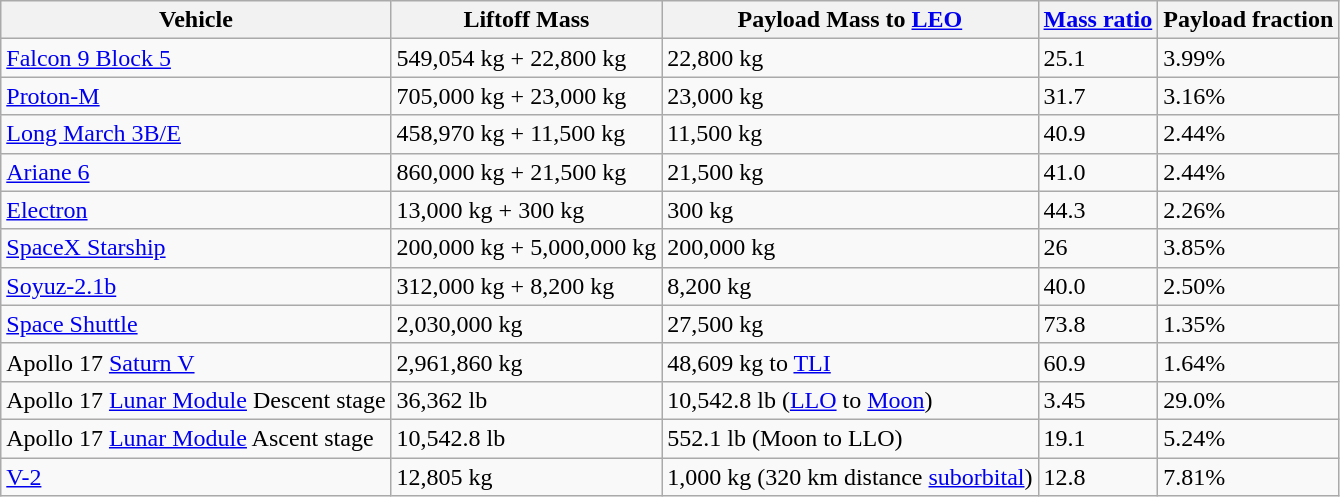<table class="wikitable sortable mw-collapsible">
<tr>
<th>Vehicle</th>
<th>Liftoff Mass</th>
<th>Payload Mass to <a href='#'>LEO</a></th>
<th><a href='#'>Mass ratio</a></th>
<th>Payload fraction</th>
</tr>
<tr>
<td><a href='#'>Falcon 9 Block 5</a></td>
<td>549,054 kg + 22,800 kg</td>
<td>22,800 kg</td>
<td>25.1</td>
<td>3.99%</td>
</tr>
<tr>
<td><a href='#'>Proton-M</a></td>
<td>705,000 kg + 23,000 kg</td>
<td>23,000 kg</td>
<td>31.7</td>
<td>3.16%</td>
</tr>
<tr>
<td><a href='#'>Long March 3B/E</a></td>
<td>458,970 kg + 11,500 kg</td>
<td>11,500 kg</td>
<td>40.9</td>
<td>2.44%</td>
</tr>
<tr>
<td><a href='#'>Ariane 6</a></td>
<td>860,000 kg + 21,500 kg</td>
<td>21,500 kg</td>
<td>41.0</td>
<td>2.44%</td>
</tr>
<tr>
<td><a href='#'>Electron</a></td>
<td>13,000 kg + 300 kg</td>
<td>300 kg</td>
<td>44.3</td>
<td>2.26%</td>
</tr>
<tr>
<td><a href='#'>SpaceX Starship</a></td>
<td>200,000 kg + 5,000,000 kg</td>
<td>200,000 kg</td>
<td>26</td>
<td>3.85%</td>
</tr>
<tr>
<td><a href='#'>Soyuz-2.1b</a></td>
<td>312,000 kg + 8,200 kg</td>
<td>8,200 kg</td>
<td>40.0</td>
<td>2.50%</td>
</tr>
<tr>
<td><a href='#'>Space Shuttle</a></td>
<td>2,030,000 kg</td>
<td>27,500 kg</td>
<td>73.8</td>
<td>1.35%</td>
</tr>
<tr>
<td>Apollo 17 <a href='#'>Saturn V</a></td>
<td>2,961,860 kg</td>
<td>48,609 kg to <a href='#'>TLI</a></td>
<td>60.9</td>
<td>1.64%</td>
</tr>
<tr>
<td>Apollo 17 <a href='#'>Lunar Module</a> Descent stage</td>
<td>36,362 lb</td>
<td>10,542.8 lb (<a href='#'>LLO</a> to <a href='#'>Moon</a>)</td>
<td>3.45</td>
<td>29.0%</td>
</tr>
<tr>
<td>Apollo 17 <a href='#'>Lunar Module</a> Ascent stage</td>
<td>10,542.8 lb</td>
<td>552.1 lb (Moon to LLO)</td>
<td>19.1</td>
<td>5.24%</td>
</tr>
<tr>
<td><a href='#'>V-2</a></td>
<td>12,805 kg</td>
<td>1,000 kg (320 km distance <a href='#'>suborbital</a>)</td>
<td>12.8</td>
<td>7.81%</td>
</tr>
</table>
